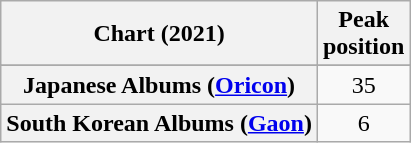<table class="wikitable sortable plainrowheaders" style="text-align:center">
<tr>
<th rowspan="1" scope="col">Chart (2021)</th>
<th colspan="1" scope="col">Peak<br>position</th>
</tr>
<tr>
</tr>
<tr>
<th scope="row">Japanese Albums (<a href='#'>Oricon</a>)</th>
<td>35</td>
</tr>
<tr>
<th scope="row">South Korean Albums (<a href='#'>Gaon</a>)</th>
<td>6</td>
</tr>
</table>
